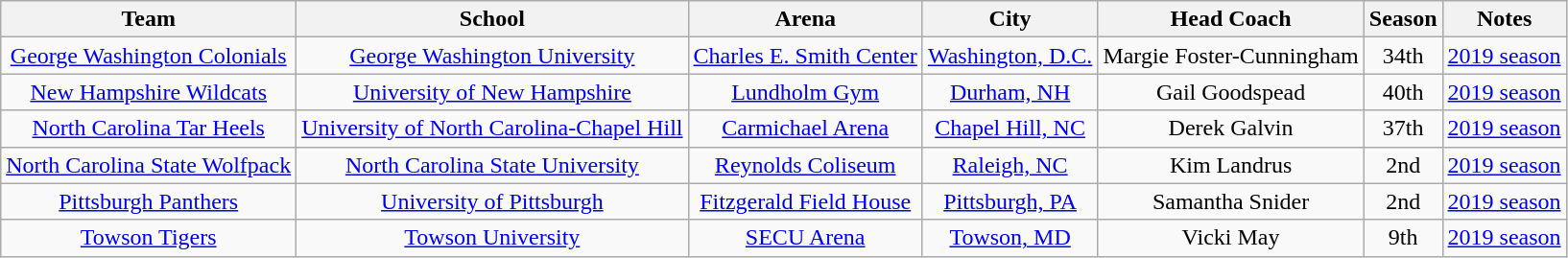<table class="wikitable sortable" style="text-align:center;">
<tr>
<th>Team</th>
<th>School</th>
<th>Arena</th>
<th>City</th>
<th>Head Coach</th>
<th>Season</th>
<th>Notes</th>
</tr>
<tr>
<td><a href='#'>George Washington Colonials</a></td>
<td><a href='#'>George Washington University</a></td>
<td><a href='#'>Charles E. Smith Center</a></td>
<td><a href='#'>Washington, D.C.</a></td>
<td>Margie Foster-Cunningham</td>
<td>34th</td>
<td><a href='#'>2019 season</a></td>
</tr>
<tr>
<td><a href='#'>New Hampshire Wildcats</a></td>
<td><a href='#'>University of New Hampshire</a></td>
<td><a href='#'>Lundholm Gym</a></td>
<td><a href='#'>Durham, NH</a></td>
<td>Gail Goodspead</td>
<td>40th</td>
<td><a href='#'>2019 season</a></td>
</tr>
<tr>
<td><a href='#'>North Carolina Tar Heels</a></td>
<td><a href='#'>University of North Carolina-Chapel Hill</a></td>
<td><a href='#'>Carmichael Arena</a></td>
<td><a href='#'>Chapel Hill, NC</a></td>
<td>Derek Galvin</td>
<td>37th</td>
<td><a href='#'>2019 season</a></td>
</tr>
<tr>
<td><a href='#'>North Carolina State Wolfpack</a></td>
<td><a href='#'>North Carolina State University</a></td>
<td><a href='#'>Reynolds Coliseum</a></td>
<td><a href='#'>Raleigh, NC</a></td>
<td>Kim Landrus</td>
<td>2nd</td>
<td><a href='#'>2019 season</a></td>
</tr>
<tr>
<td><a href='#'>Pittsburgh Panthers</a></td>
<td><a href='#'>University of Pittsburgh</a></td>
<td><a href='#'>Fitzgerald Field House</a></td>
<td><a href='#'>Pittsburgh, PA</a></td>
<td>Samantha Snider</td>
<td>2nd</td>
<td><a href='#'>2019 season</a></td>
</tr>
<tr>
<td><a href='#'>Towson Tigers</a></td>
<td><a href='#'>Towson University</a></td>
<td><a href='#'>SECU Arena</a></td>
<td><a href='#'>Towson, MD</a></td>
<td>Vicki May</td>
<td>9th</td>
<td><a href='#'>2019 season</a></td>
</tr>
</table>
